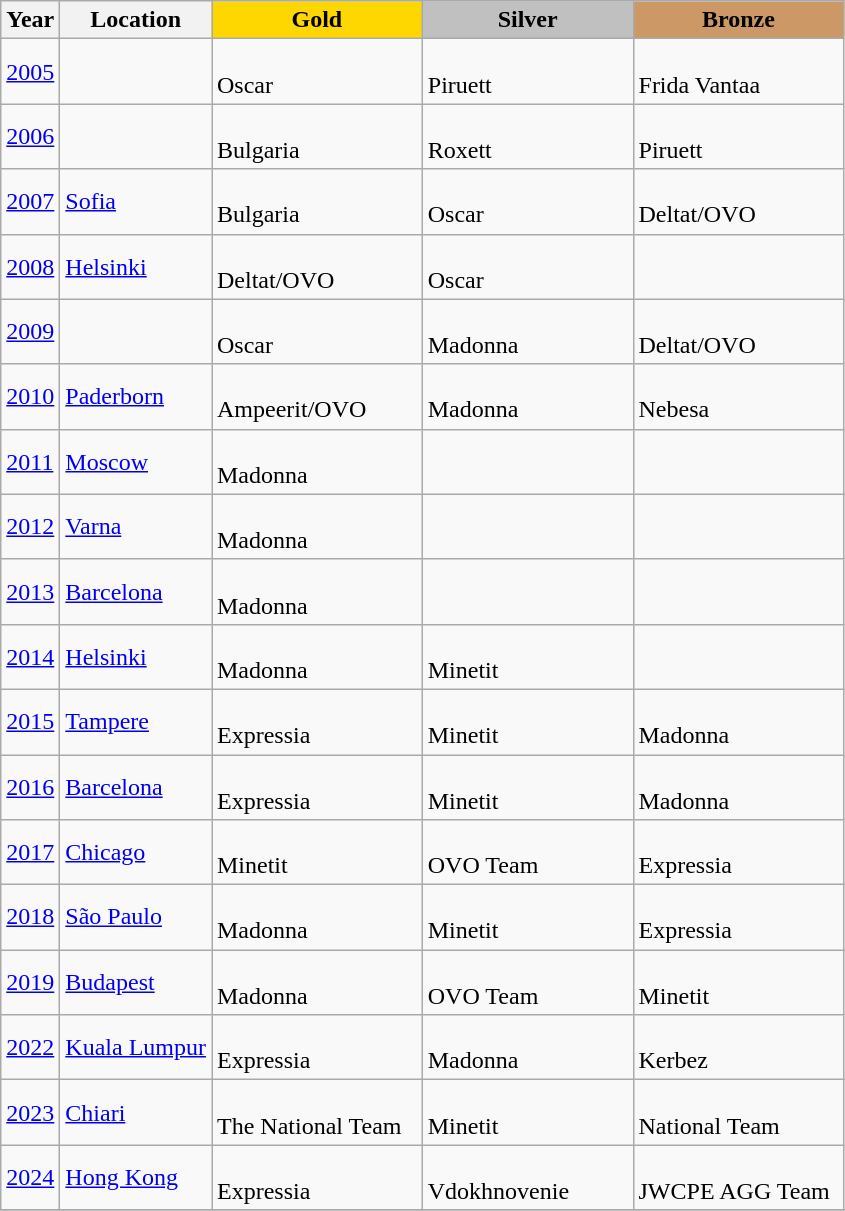<table class="wikitable">
<tr>
<th>Year</th>
<th>Location</th>
<td align="center" bgcolor="gold" width=25%><strong>Gold</strong></td>
<td align="center" bgcolor="silver" width=25%><strong>Silver</strong></td>
<td align="center" bgcolor="cc9966" width=25%><strong>Bronze</strong></td>
</tr>
<tr>
<td><a href='#'>2005</a></td>
<td></td>
<td><br>Oscar</td>
<td><br>Piruett</td>
<td><br>Frida Vantaa</td>
</tr>
<tr>
<td><a href='#'>2006</a></td>
<td></td>
<td><br>Bulgaria</td>
<td><br>Roxett</td>
<td><br>Piruett</td>
</tr>
<tr>
<td><a href='#'>2007</a></td>
<td> <a href='#'>Sofia</a></td>
<td><br>Bulgaria</td>
<td><br>Oscar</td>
<td><br>Deltat/OVO</td>
</tr>
<tr>
<td><a href='#'>2008</a></td>
<td> <a href='#'>Helsinki</a></td>
<td><br>Deltat/OVO</td>
<td><br>Oscar</td>
<td></td>
</tr>
<tr>
<td><a href='#'>2009</a></td>
<td></td>
<td><br>Oscar</td>
<td><br>Madonna</td>
<td><br>Deltat/OVO</td>
</tr>
<tr>
<td><a href='#'>2010</a></td>
<td> <a href='#'>Paderborn</a></td>
<td><br>Ampeerit/OVO</td>
<td><br>Madonna</td>
<td><br>Nebesa</td>
</tr>
<tr>
<td><a href='#'>2011</a></td>
<td> <a href='#'>Moscow</a></td>
<td><br>Madonna</td>
<td></td>
<td></td>
</tr>
<tr>
<td><a href='#'>2012</a></td>
<td> <a href='#'>Varna</a></td>
<td><br>Madonna</td>
<td></td>
<td></td>
</tr>
<tr>
<td><a href='#'>2013</a></td>
<td> <a href='#'>Barcelona</a></td>
<td><br>Madonna</td>
<td></td>
<td></td>
</tr>
<tr>
<td><a href='#'>2014</a></td>
<td> <a href='#'>Helsinki</a></td>
<td><br>Madonna</td>
<td><br>Minetit</td>
<td></td>
</tr>
<tr>
<td><a href='#'>2015</a></td>
<td> <a href='#'>Tampere</a></td>
<td><br>Expressia</td>
<td><br>Minetit</td>
<td><br>Madonna</td>
</tr>
<tr>
<td><a href='#'>2016</a></td>
<td> <a href='#'>Barcelona</a></td>
<td><br>Expressia</td>
<td><br>Minetit</td>
<td><br>Madonna</td>
</tr>
<tr>
<td><a href='#'>2017</a></td>
<td> <a href='#'>Chicago</a></td>
<td><br>Minetit</td>
<td><br>OVO Team</td>
<td><br>Expressia</td>
</tr>
<tr>
<td><a href='#'>2018</a></td>
<td> <a href='#'>São Paulo</a></td>
<td><br>Madonna</td>
<td><br>Minetit</td>
<td><br>Expressia</td>
</tr>
<tr>
<td><a href='#'>2019</a></td>
<td> <a href='#'>Budapest</a></td>
<td><br>Madonna</td>
<td><br>OVO Team</td>
<td><br>Minetit</td>
</tr>
<tr>
<td><a href='#'>2022</a></td>
<td> <a href='#'>Kuala Lumpur</a></td>
<td><br>Expressia</td>
<td><br>Madonna</td>
<td><br>Kerbez</td>
</tr>
<tr>
<td><a href='#'>2023</a></td>
<td> <a href='#'>Chiari</a></td>
<td><br>The National Team</td>
<td><br>Minetit</td>
<td><br>National Team</td>
</tr>
<tr>
<td><a href='#'>2024</a></td>
<td> <a href='#'>Hong Kong</a></td>
<td><br>Expressia</td>
<td><br>Vdokhnovenie</td>
<td><br>JWCPE AGG Team</td>
</tr>
<tr>
</tr>
</table>
